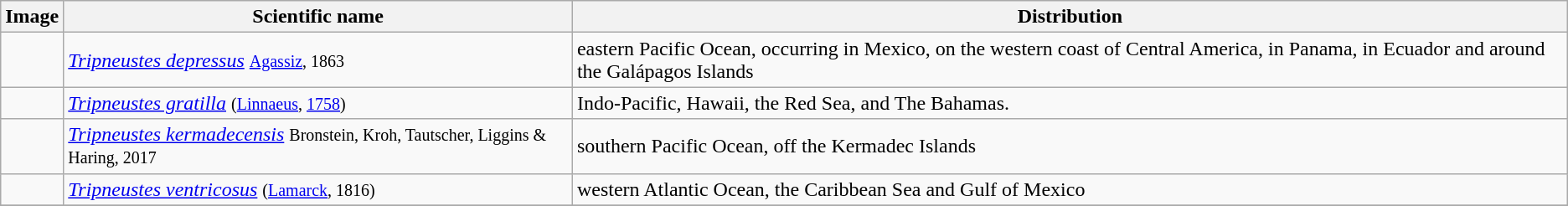<table class="wikitable">
<tr>
<th>Image</th>
<th>Scientific name</th>
<th>Distribution</th>
</tr>
<tr>
<td></td>
<td><em><a href='#'>Tripneustes depressus</a></em> <small><a href='#'>Agassiz</a>, 1863</small></td>
<td>eastern Pacific Ocean, occurring in Mexico, on the western coast of Central America, in Panama, in Ecuador and around the Galápagos Islands</td>
</tr>
<tr>
<td></td>
<td><em><a href='#'>Tripneustes gratilla</a></em> <small>(<a href='#'>Linnaeus</a>, <a href='#'>1758</a>)</small></td>
<td>Indo-Pacific, Hawaii, the Red Sea, and The Bahamas.</td>
</tr>
<tr>
<td></td>
<td><em><a href='#'>Tripneustes kermadecensis</a></em> <small>Bronstein, Kroh, Tautscher, Liggins & Haring, 2017</small></td>
<td>southern Pacific Ocean, off the Kermadec Islands</td>
</tr>
<tr>
<td></td>
<td><em><a href='#'>Tripneustes ventricosus</a></em> <small>(<a href='#'>Lamarck</a>, 1816)</small></td>
<td>western Atlantic Ocean, the Caribbean Sea and Gulf of Mexico</td>
</tr>
<tr>
</tr>
</table>
